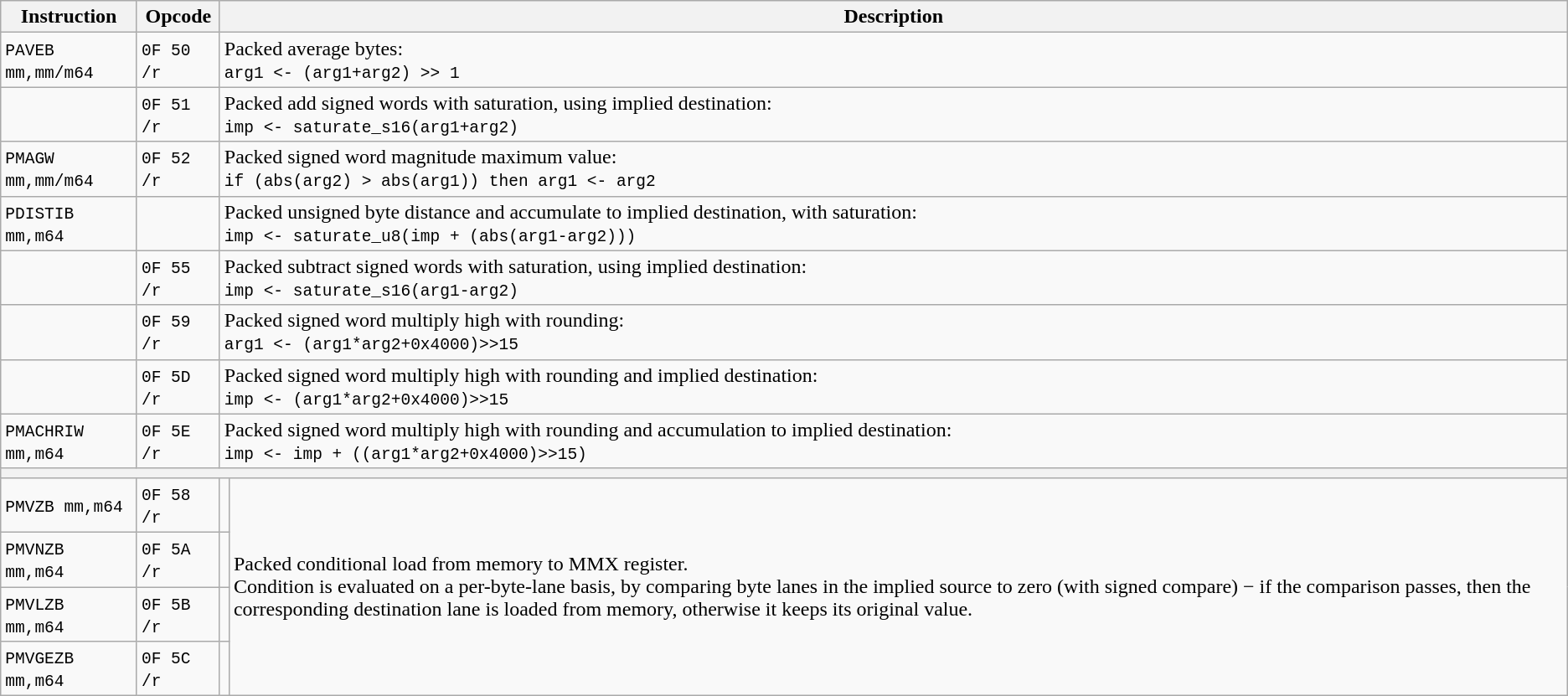<table class="wikitable">
<tr>
<th>Instruction</th>
<th>Opcode</th>
<th colspan=2>Description</th>
</tr>
<tr>
<td><code>PAVEB mm,mm/m64</code></td>
<td><code>0F 50 /r</code></td>
<td colspan=2>Packed average bytes:<br><code>arg1 <- (arg1+arg2) >> 1</code></td>
</tr>
<tr>
<td></td>
<td><code>0F 51 /r</code></td>
<td colspan=2>Packed add signed words with saturation, using implied destination:<br><code>imp <- saturate_s16(arg1+arg2)</code></td>
</tr>
<tr>
<td><code>PMAGW mm,mm/m64</code></td>
<td><code>0F 52 /r</code></td>
<td colspan=2>Packed signed word magnitude maximum value:<br><code>if (abs(arg2) > abs(arg1)) then arg1 <- arg2</code></td>
</tr>
<tr>
<td><code>PDISTIB mm,m64</code></td>
<td></td>
<td colspan=2>Packed unsigned byte distance and accumulate to implied destination, with saturation:<br><code>imp <- saturate_u8(imp + (abs(arg1-arg2)))</code></td>
</tr>
<tr>
<td></td>
<td><code>0F 55 /r</code></td>
<td colspan=2>Packed subtract signed words with saturation, using implied destination:<br><code>imp <- saturate_s16(arg1-arg2)</code></td>
</tr>
<tr>
<td><br></td>
<td><code>0F 59 /r</code></td>
<td colspan=2>Packed signed word multiply high with rounding:<br><code>arg1 <- (arg1*arg2+0x4000)>>15</code></td>
</tr>
<tr>
<td></td>
<td><code>0F 5D /r</code></td>
<td colspan=2>Packed signed word multiply high with rounding and implied destination:<br><code>imp <- (arg1*arg2+0x4000)>>15</code></td>
</tr>
<tr>
<td><code>PMACHRIW mm,m64</code></td>
<td><code>0F 5E /r</code></td>
<td colspan=2>Packed signed word multiply high with rounding and accumulation to implied destination:<br><code>imp <- imp + ((arg1*arg2+0x4000)>>15)</code></td>
</tr>
<tr>
<th colspan=4></th>
</tr>
<tr>
<td><code>PMVZB mm,m64</code></td>
<td><code>0F 58 /r</code></td>
<td></td>
<td rowspan=4>Packed conditional load from memory to MMX register.<br>Condition is evaluated on a per-byte-lane basis, by comparing byte lanes in the implied source to zero (with signed compare) − if the comparison passes, then the corresponding destination lane is loaded from memory, otherwise it keeps its original value.</td>
</tr>
<tr>
<td><code>PMVNZB mm,m64</code></td>
<td><code>0F 5A /r</code></td>
<td></td>
</tr>
<tr>
<td><code>PMVLZB mm,m64</code></td>
<td><code>0F 5B /r</code></td>
<td></td>
</tr>
<tr>
<td><code>PMVGEZB mm,m64</code></td>
<td><code>0F 5C /r</code></td>
<td></td>
</tr>
</table>
